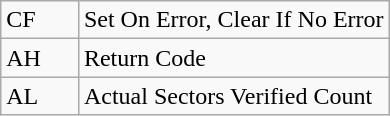<table class="wikitable">
<tr>
<td width="20%">CF</td>
<td width="80%">Set On Error, Clear If No Error</td>
</tr>
<tr>
<td width="20%">AH</td>
<td width="80%">Return Code</td>
</tr>
<tr>
<td width="20%">AL</td>
<td width="80%">Actual Sectors Verified Count</td>
</tr>
</table>
